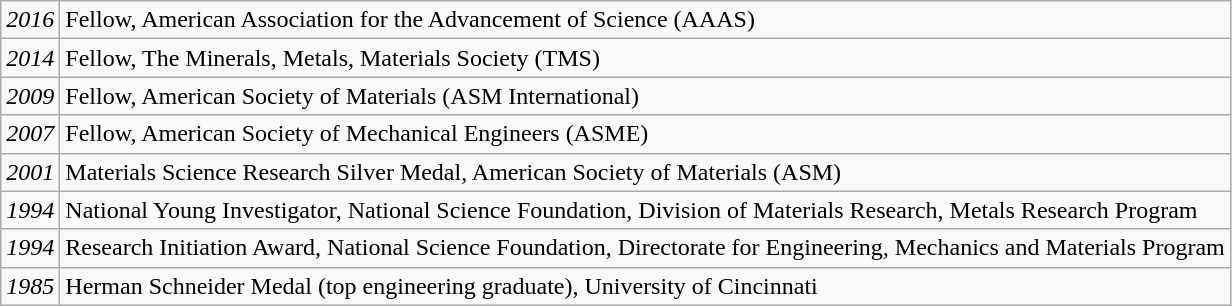<table class="wikitable">
<tr>
<td><em>2016</em></td>
<td>Fellow,  American Association for the Advancement of Science (AAAS)</td>
</tr>
<tr>
<td><em>2014</em></td>
<td>Fellow,  The Minerals, Metals, Materials Society (TMS)</td>
</tr>
<tr>
<td><em>2009</em></td>
<td>Fellow,  American Society of Materials (ASM International)</td>
</tr>
<tr>
<td><em>2007</em></td>
<td>Fellow,  American Society of Mechanical Engineers (ASME)</td>
</tr>
<tr>
<td><em>2001</em></td>
<td>Materials  Science Research Silver Medal, American Society of Materials (ASM)</td>
</tr>
<tr>
<td><em>1994</em></td>
<td>National  Young Investigator, National Science Foundation, Division of Materials Research, Metals Research Program</td>
</tr>
<tr>
<td><em>1994</em></td>
<td>Research  Initiation Award, National Science Foundation, Directorate for Engineering, Mechanics and Materials Program</td>
</tr>
<tr>
<td><em>1985</em></td>
<td>Herman  Schneider Medal (top engineering graduate), University of Cincinnati</td>
</tr>
</table>
